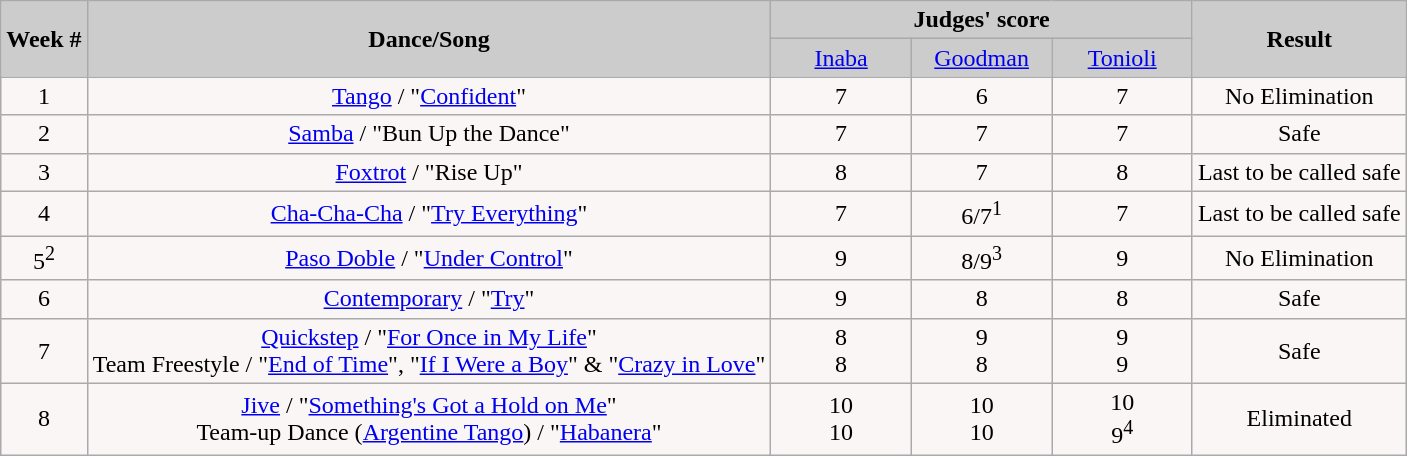<table class="wikitable">
<tr style="text-align:Center; background:#ccc;">
<td rowspan="2"><strong>Week #</strong></td>
<td rowspan="2"><strong>Dance/Song</strong></td>
<td colspan="3"><strong>Judges' score</strong></td>
<td rowspan="2"><strong>Result</strong></td>
</tr>
<tr style="text-align:center; background:#ccc;">
<td style="width:10%; "><a href='#'>Inaba</a></td>
<td style="width:10%; "><a href='#'>Goodman</a></td>
<td style="width:10%; "><a href='#'>Tonioli</a></td>
</tr>
<tr>
<td style="text-align:center; background:#faf6f6;">1</td>
<td style="text-align:center; background:#faf6f6;"><a href='#'>Tango</a> / "<a href='#'>Confident</a>"</td>
<td style="text-align:center; background:#faf6f6;">7</td>
<td style="text-align:center; background:#faf6f6;">6</td>
<td style="text-align:center; background:#faf6f6;">7</td>
<td style="text-align:center; background:#faf6f6;">No Elimination</td>
</tr>
<tr>
<td style="text-align:center; background:#faf6f6;">2</td>
<td style="text-align:center; background:#faf6f6;"><a href='#'>Samba</a> / "Bun Up the Dance"</td>
<td style="text-align:center; background:#faf6f6;">7</td>
<td style="text-align:center; background:#faf6f6;">7</td>
<td style="text-align:center; background:#faf6f6;">7</td>
<td style="text-align:center; background:#faf6f6;">Safe</td>
</tr>
<tr>
<td style="text-align:center; background:#faf6f6;">3</td>
<td style="text-align:center; background:#faf6f6;"><a href='#'>Foxtrot</a> / "Rise Up"</td>
<td style="text-align:center; background:#faf6f6;">8</td>
<td style="text-align:center; background:#faf6f6;">7</td>
<td style="text-align:center; background:#faf6f6;">8</td>
<td style="text-align:center; background:#faf6f6;">Last to be called safe</td>
</tr>
<tr>
<td style="text-align:center; background:#faf6f6;">4</td>
<td style="text-align:center; background:#faf6f6;"><a href='#'>Cha-Cha-Cha</a> / "<a href='#'>Try Everything</a>"</td>
<td style="text-align:center; background:#faf6f6;">7</td>
<td style="text-align:center; background:#faf6f6;">6/7<sup>1</sup></td>
<td style="text-align:center; background:#faf6f6;">7</td>
<td style="text-align:center; background:#faf6f6;">Last to be called safe</td>
</tr>
<tr>
<td style="text-align:center; background:#faf6f6;">5<sup>2</sup></td>
<td style="text-align:center; background:#faf6f6;"><a href='#'>Paso Doble</a> / "<a href='#'>Under Control</a>"</td>
<td style="text-align:center; background:#faf6f6;">9</td>
<td style="text-align:center; background:#faf6f6;">8/9<sup>3</sup></td>
<td style="text-align:center; background:#faf6f6;">9</td>
<td style="text-align:center; background:#faf6f6;">No Elimination</td>
</tr>
<tr>
<td style="text-align:center; background:#faf6f6;">6</td>
<td style="text-align:center; background:#faf6f6;"><a href='#'>Contemporary</a> / "<a href='#'>Try</a>"</td>
<td style="text-align:center; background:#faf6f6;">9</td>
<td style="text-align:center; background:#faf6f6;">8</td>
<td style="text-align:center; background:#faf6f6;">8</td>
<td style="text-align:center; background:#faf6f6;">Safe</td>
</tr>
<tr>
<td style="text-align:center; background:#faf6f6;">7</td>
<td style="text-align:center; background:#faf6f6;"><a href='#'>Quickstep</a> / "<a href='#'>For Once in My Life</a>"<br>Team Freestyle / "<a href='#'>End of Time</a>", "<a href='#'>If I Were a Boy</a>" & "<a href='#'>Crazy in Love</a>"</td>
<td style="text-align:center; background:#faf6f6;">8<br>8</td>
<td style="text-align:center; background:#faf6f6;">9<br>8</td>
<td style="text-align:center; background:#faf6f6;">9<br>9</td>
<td style="text-align:center; background:#faf6f6;">Safe</td>
</tr>
<tr>
<td style="text-align:center; background:#faf6f6;">8</td>
<td style="text-align:center; background:#faf6f6;"><a href='#'>Jive</a> / "<a href='#'>Something's Got a Hold on Me</a>"<br>Team-up Dance (<a href='#'>Argentine Tango</a>) / "<a href='#'>Habanera</a>"</td>
<td style="text-align:center; background:#faf6f6;">10<br>10</td>
<td style="text-align:center; background:#faf6f6;">10<br>10</td>
<td style="text-align:center; background:#faf6f6;">10<br>9<sup>4</sup></td>
<td style="text-align:center; background:#faf6f6;">Eliminated</td>
</tr>
</table>
